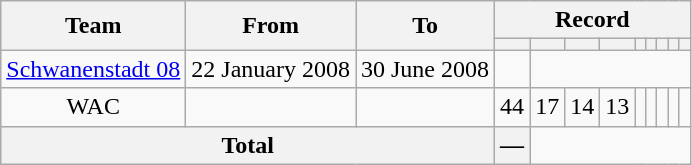<table class="wikitable" style="text-align: center">
<tr>
<th rowspan="2">Team</th>
<th rowspan="2">From</th>
<th rowspan="2">To</th>
<th colspan="9">Record</th>
</tr>
<tr>
<th></th>
<th></th>
<th></th>
<th></th>
<th></th>
<th></th>
<th></th>
<th></th>
<th></th>
</tr>
<tr>
<td><a href='#'>Schwanenstadt 08</a></td>
<td>22 January 2008</td>
<td>30 June 2008<br></td>
<td></td>
</tr>
<tr>
<td>WAC</td>
<td></td>
<td></td>
<td>44</td>
<td>17</td>
<td>14</td>
<td>13</td>
<td></td>
<td></td>
<td></td>
<td></td>
<td></td>
</tr>
<tr>
<th colspan="3">Total<br></th>
<th>—</th>
</tr>
</table>
